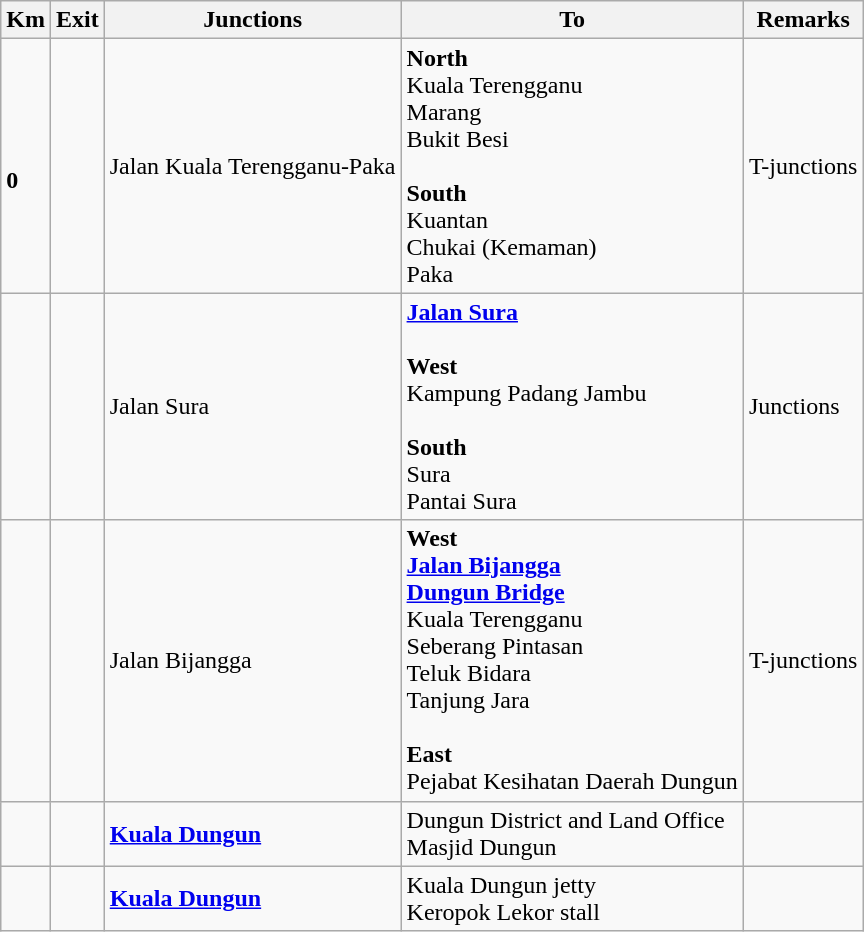<table class="wikitable">
<tr>
<th>Km</th>
<th>Exit</th>
<th>Junctions</th>
<th>To</th>
<th>Remarks</th>
</tr>
<tr>
<td><br><strong>0</strong></td>
<td></td>
<td>Jalan Kuala Terengganu-Paka</td>
<td><strong>North</strong><br>  Kuala Terengganu<br>  Marang<br> Bukit Besi<br><br><strong>South</strong><br>  Kuantan<br>  Chukai (Kemaman)<br>  Paka</td>
<td>T-junctions</td>
</tr>
<tr>
<td></td>
<td></td>
<td>Jalan Sura</td>
<td> <strong><a href='#'>Jalan Sura</a></strong><br><br><strong>West</strong><br>Kampung Padang Jambu<br><br><strong>South</strong><br>Sura<br>Pantai Sura</td>
<td>Junctions</td>
</tr>
<tr>
<td></td>
<td></td>
<td>Jalan Bijangga</td>
<td><strong>West</strong><br> <strong><a href='#'>Jalan Bijangga</a></strong><br><strong><a href='#'>Dungun Bridge</a></strong><br>  Kuala Terengganu<br>Seberang Pintasan<br>Teluk Bidara<br>Tanjung Jara<br><br><strong>East</strong><br>Pejabat Kesihatan Daerah Dungun</td>
<td>T-junctions</td>
</tr>
<tr>
<td></td>
<td></td>
<td><strong><a href='#'>Kuala Dungun</a></strong></td>
<td>Dungun District and Land Office<br>Masjid Dungun</td>
<td></td>
</tr>
<tr>
<td></td>
<td></td>
<td><strong><a href='#'>Kuala Dungun</a></strong></td>
<td>Kuala Dungun jetty<br>Keropok Lekor stall</td>
<td></td>
</tr>
</table>
